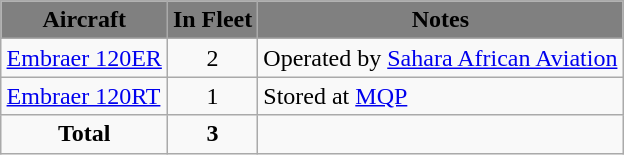<table class="wikitable" style="margin:1em auto;">
<tr>
<th style="background-color:grey;">Aircraft</th>
<th style="background-color:grey;">In Fleet</th>
<th style="background-color:grey;">Notes</th>
</tr>
<tr>
<td><a href='#'>Embraer 120ER</a></td>
<td align=center>2</td>
<td>Operated by <a href='#'>Sahara African Aviation</a></td>
</tr>
<tr>
<td><a href='#'>Embraer 120RT</a></td>
<td align=center>1</td>
<td>Stored at <a href='#'>MQP</a></td>
</tr>
<tr>
<td align=center><strong>Total</strong></td>
<td align=center><strong>3</strong></td>
<td></td>
</tr>
</table>
